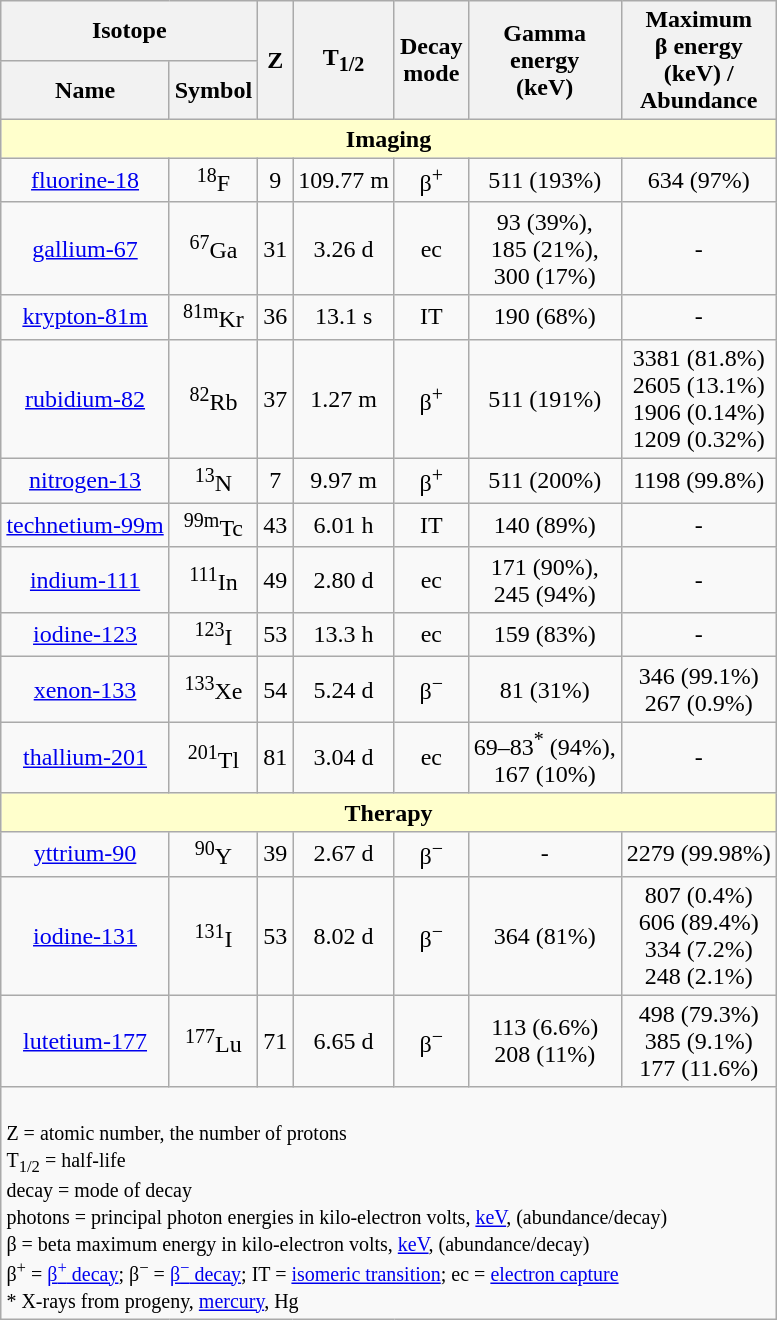<table class="wikitable"  style="float:right; margin-left:10px; text-align:center;">
<tr>
<th colspan=2>Isotope</th>
<th rowspan=2>Z</th>
<th rowspan=2>T<sub>1/2</sub></th>
<th rowspan=2>Decay<br>mode</th>
<th rowspan=2>Gamma<br>energy<br>(keV)</th>
<th rowspan=2>Maximum<br>β energy<br>(keV) / <br>Abundance</th>
</tr>
<tr>
<th>Name</th>
<th>Symbol</th>
</tr>
<tr>
<th colspan="7" style="background:#ffffcc;">Imaging</th>
</tr>
<tr>
<td><a href='#'>fluorine-18</a></td>
<td><sup>18</sup>F</td>
<td>9</td>
<td>109.77 m</td>
<td>β<sup>+</sup></td>
<td>511 (193%)</td>
<td>634 (97%)</td>
</tr>
<tr>
<td><a href='#'>gallium-67</a></td>
<td><sup>67</sup>Ga</td>
<td>31</td>
<td>3.26 d</td>
<td>ec</td>
<td>93 (39%),<br>185 (21%),<br>300 (17%)</td>
<td>-</td>
</tr>
<tr>
<td><a href='#'>krypton-81m</a></td>
<td><sup>81m</sup>Kr</td>
<td>36</td>
<td>13.1 s</td>
<td>IT</td>
<td>190 (68%)</td>
<td>-</td>
</tr>
<tr>
<td><a href='#'>rubidium-82</a></td>
<td><sup>82</sup>Rb</td>
<td>37</td>
<td>1.27 m</td>
<td>β<sup>+</sup></td>
<td>511 (191%)</td>
<td>3381 (81.8%)<br>2605 (13.1%)<br>1906 (0.14%)<br>1209 (0.32%)</td>
</tr>
<tr>
<td><a href='#'>nitrogen-13</a></td>
<td><sup>13</sup>N</td>
<td>7</td>
<td>9.97 m</td>
<td>β<sup>+</sup></td>
<td>511 (200%)</td>
<td>1198 (99.8%)</td>
</tr>
<tr>
<td><a href='#'>technetium-99m</a></td>
<td><sup>99m</sup>Tc</td>
<td>43</td>
<td>6.01 h</td>
<td>IT</td>
<td>140 (89%)</td>
<td>-</td>
</tr>
<tr>
<td><a href='#'>indium-111</a></td>
<td><sup>111</sup>In</td>
<td>49</td>
<td>2.80 d</td>
<td>ec</td>
<td>171 (90%),<br>245 (94%)</td>
<td>-</td>
</tr>
<tr>
<td><a href='#'>iodine-123</a></td>
<td><sup>123</sup>I</td>
<td>53</td>
<td>13.3 h</td>
<td>ec</td>
<td>159 (83%)</td>
<td>-</td>
</tr>
<tr>
<td><a href='#'>xenon-133</a></td>
<td><sup>133</sup>Xe</td>
<td>54</td>
<td>5.24 d</td>
<td>β<sup>−</sup></td>
<td>81 (31%)</td>
<td>346 (99.1%)<br>267 (0.9%)</td>
</tr>
<tr>
<td><a href='#'>thallium-201</a></td>
<td><sup>201</sup>Tl</td>
<td>81</td>
<td>3.04 d</td>
<td>ec</td>
<td>69–83<sup>*</sup> (94%),<br>167 (10%)</td>
<td>-</td>
</tr>
<tr>
<th colspan=7 style="background:#ffffcc;">Therapy</th>
</tr>
<tr>
<td><a href='#'>yttrium-90</a></td>
<td><sup>90</sup>Y</td>
<td>39</td>
<td>2.67 d</td>
<td>β<sup>−</sup></td>
<td>-</td>
<td>2279 (99.98%)</td>
</tr>
<tr>
<td><a href='#'>iodine-131</a></td>
<td><sup>131</sup>I</td>
<td>53</td>
<td>8.02 d</td>
<td>β<sup>−</sup></td>
<td>364 (81%)</td>
<td>807 (0.4%)<br>606 (89.4%)<br>334 (7.2%)<br>248 (2.1%)</td>
</tr>
<tr>
<td><a href='#'>lutetium-177</a></td>
<td><sup>177</sup>Lu</td>
<td>71</td>
<td>6.65 d</td>
<td>β<sup>−</sup></td>
<td>113 (6.6%)<br>208 (11%)</td>
<td>498 (79.3%)<br>385 (9.1%)<br>177 (11.6%)</td>
</tr>
<tr>
<td style="text-align:left;" colspan="7"><br><small>Z = atomic number, the number of protons<br>T<sub>1/2</sub> = half-life<br>decay = mode of decay</small><br>
<small>photons = principal photon energies in kilo-electron volts, <a href='#'>keV</a>, (abundance/decay)</small><br>
<small>β = beta maximum energy in kilo-electron volts, <a href='#'>keV</a>, (abundance/decay)</small><br>
<small>β<sup>+</sup> = <a href='#'>β<sup>+</sup> decay</a>; β<sup>−</sup> = <a href='#'>β<sup>−</sup> decay</a>; IT = <a href='#'>isomeric transition</a>; ec = <a href='#'>electron capture</a></small><br>
<small>* X-rays from progeny, <a href='#'>mercury</a>, Hg</small></td>
</tr>
</table>
